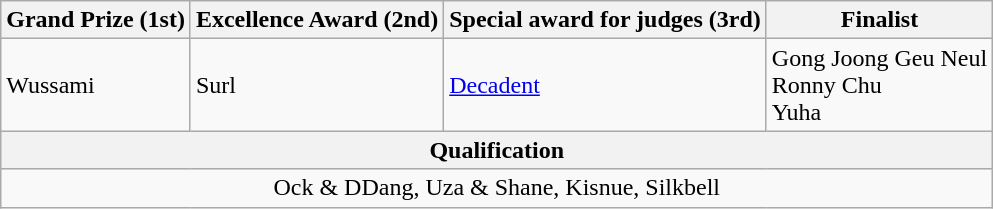<table class="wikitable">
<tr>
<th scope="col">Grand Prize (1st)</th>
<th scope="col">Excellence Award (2nd)</th>
<th scope="col">Special award for judges (3rd)</th>
<th scope="col">Finalist</th>
</tr>
<tr>
<td scope="row">Wussami</td>
<td scope="row">Surl</td>
<td scope="row"><a href='#'>Decadent</a></td>
<td scope="row">Gong Joong Geu Neul<br> Ronny Chu<br>Yuha</td>
</tr>
<tr>
<th colspan="4" align="center">Qualification</th>
</tr>
<tr>
<td colspan="4" align="center">Ock & DDang, Uza & Shane, Kisnue, Silkbell</td>
</tr>
</table>
